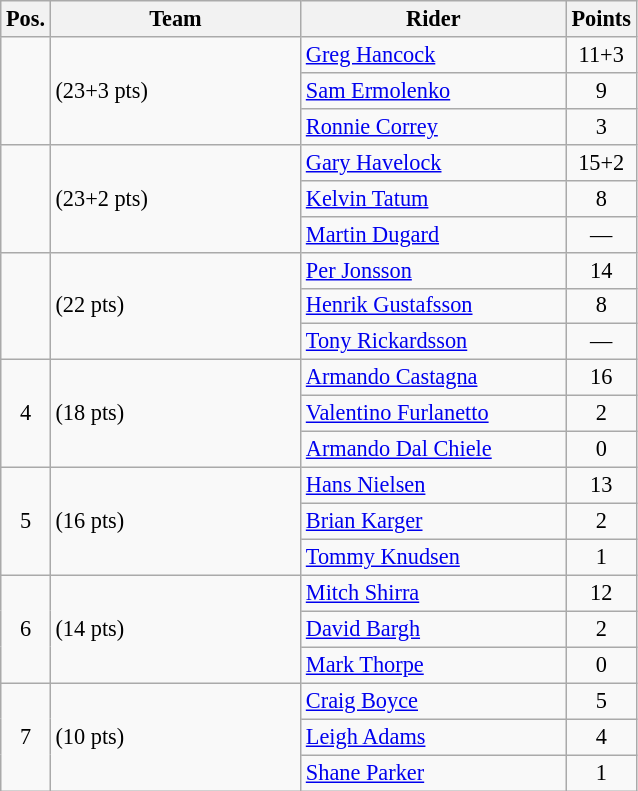<table class=wikitable style="font-size:93%;">
<tr>
<th width=25px>Pos.</th>
<th width=160px>Team</th>
<th width=170px>Rider</th>
<th width=40px>Points</th>
</tr>
<tr align=center >
<td rowspan=3 ></td>
<td rowspan=3 align=left> (23+3 pts)</td>
<td align=left><a href='#'>Greg Hancock</a></td>
<td>11+3</td>
</tr>
<tr align=center >
<td align=left><a href='#'>Sam Ermolenko</a></td>
<td>9</td>
</tr>
<tr align=center >
<td align=left><a href='#'>Ronnie Correy</a></td>
<td>3</td>
</tr>
<tr align=center >
<td rowspan=3 ></td>
<td rowspan=3 align=left> (23+2 pts)</td>
<td align=left><a href='#'>Gary Havelock</a></td>
<td>15+2</td>
</tr>
<tr align=center >
<td align=left><a href='#'>Kelvin Tatum</a></td>
<td>8</td>
</tr>
<tr align=center >
<td align=left><a href='#'>Martin Dugard</a></td>
<td>—</td>
</tr>
<tr align=center >
<td rowspan=3 ></td>
<td rowspan=3 align=left> (22 pts)</td>
<td align=left><a href='#'>Per Jonsson</a></td>
<td>14</td>
</tr>
<tr align=center >
<td align=left><a href='#'>Henrik Gustafsson</a></td>
<td>8</td>
</tr>
<tr align=center >
<td align=left><a href='#'>Tony Rickardsson</a></td>
<td>—</td>
</tr>
<tr align=center>
<td rowspan=3>4</td>
<td rowspan=3 align=left> (18 pts)</td>
<td align=left><a href='#'>Armando Castagna</a></td>
<td>16</td>
</tr>
<tr align=center>
<td align=left><a href='#'>Valentino Furlanetto</a></td>
<td>2</td>
</tr>
<tr align=center>
<td align=left><a href='#'>Armando Dal Chiele</a></td>
<td>0</td>
</tr>
<tr align=center>
<td rowspan=3>5</td>
<td rowspan=3 align=left> (16 pts)</td>
<td align=left><a href='#'>Hans Nielsen</a></td>
<td>13</td>
</tr>
<tr align=center>
<td align=left><a href='#'>Brian Karger</a></td>
<td>2</td>
</tr>
<tr align=center>
<td align=left><a href='#'>Tommy Knudsen</a></td>
<td>1</td>
</tr>
<tr align=center>
<td rowspan=3>6</td>
<td rowspan=3 align=left> (14 pts)</td>
<td align=left><a href='#'>Mitch Shirra</a></td>
<td>12</td>
</tr>
<tr align=center>
<td align=left><a href='#'>David Bargh</a></td>
<td>2</td>
</tr>
<tr align=center>
<td align=left><a href='#'>Mark Thorpe</a></td>
<td>0</td>
</tr>
<tr align=center>
<td rowspan=3>7</td>
<td rowspan=3 align=left> (10 pts)</td>
<td align=left><a href='#'>Craig Boyce</a></td>
<td>5</td>
</tr>
<tr align=center>
<td align=left><a href='#'>Leigh Adams</a></td>
<td>4</td>
</tr>
<tr align=center>
<td align=left><a href='#'>Shane Parker</a></td>
<td>1</td>
</tr>
</table>
